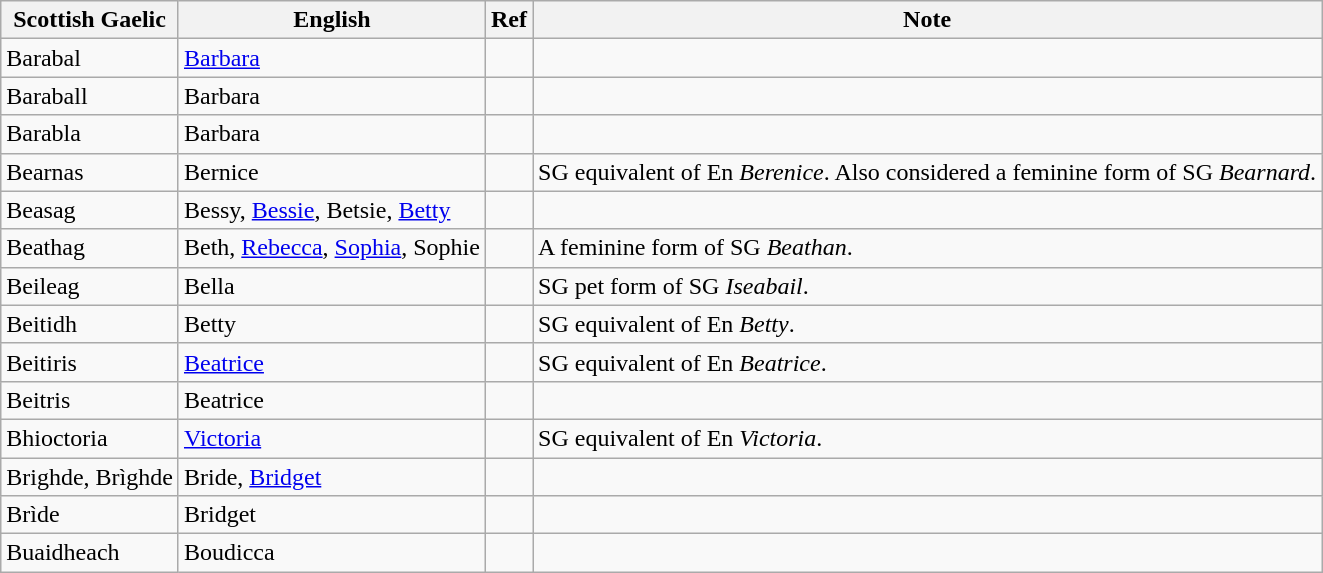<table class="wikitable sortable">
<tr>
<th><strong>Scottish Gaelic</strong></th>
<th><strong>English</strong></th>
<th><strong>Ref</strong></th>
<th><strong>Note</strong></th>
</tr>
<tr>
<td>Barabal</td>
<td><a href='#'>Barbara</a></td>
<td></td>
<td></td>
</tr>
<tr>
<td>Baraball</td>
<td>Barbara</td>
<td></td>
<td></td>
</tr>
<tr>
<td>Barabla</td>
<td>Barbara</td>
<td></td>
<td></td>
</tr>
<tr>
<td>Bearnas</td>
<td>Bernice</td>
<td></td>
<td>SG equivalent of En <em>Berenice</em>. Also considered a feminine form of SG <em>Bearnard</em>.</td>
</tr>
<tr>
<td>Beasag</td>
<td>Bessy, <a href='#'>Bessie</a>, Betsie, <a href='#'>Betty</a></td>
<td></td>
<td></td>
</tr>
<tr>
<td>Beathag</td>
<td>Beth, <a href='#'>Rebecca</a>, <a href='#'>Sophia</a>, Sophie</td>
<td></td>
<td>A feminine form of SG <em>Beathan</em>.</td>
</tr>
<tr>
<td>Beileag</td>
<td>Bella</td>
<td></td>
<td>SG pet form of SG <em>Iseabail</em>.</td>
</tr>
<tr>
<td>Beitidh</td>
<td>Betty</td>
<td></td>
<td>SG equivalent of En <em>Betty</em>.</td>
</tr>
<tr>
<td>Beitiris</td>
<td><a href='#'>Beatrice</a></td>
<td></td>
<td>SG equivalent of En <em>Beatrice</em>.</td>
</tr>
<tr>
<td>Beitris</td>
<td>Beatrice</td>
<td></td>
<td></td>
</tr>
<tr>
<td>Bhioctoria</td>
<td><a href='#'>Victoria</a></td>
<td></td>
<td>SG equivalent of En <em>Victoria</em>.</td>
</tr>
<tr>
<td>Brighde, Brìghde</td>
<td>Bride, <a href='#'>Bridget</a></td>
<td></td>
<td></td>
</tr>
<tr>
<td>Brìde</td>
<td>Bridget</td>
<td></td>
<td></td>
</tr>
<tr>
<td>Buaidheach</td>
<td>Boudicca</td>
<td></td>
<td></td>
</tr>
</table>
